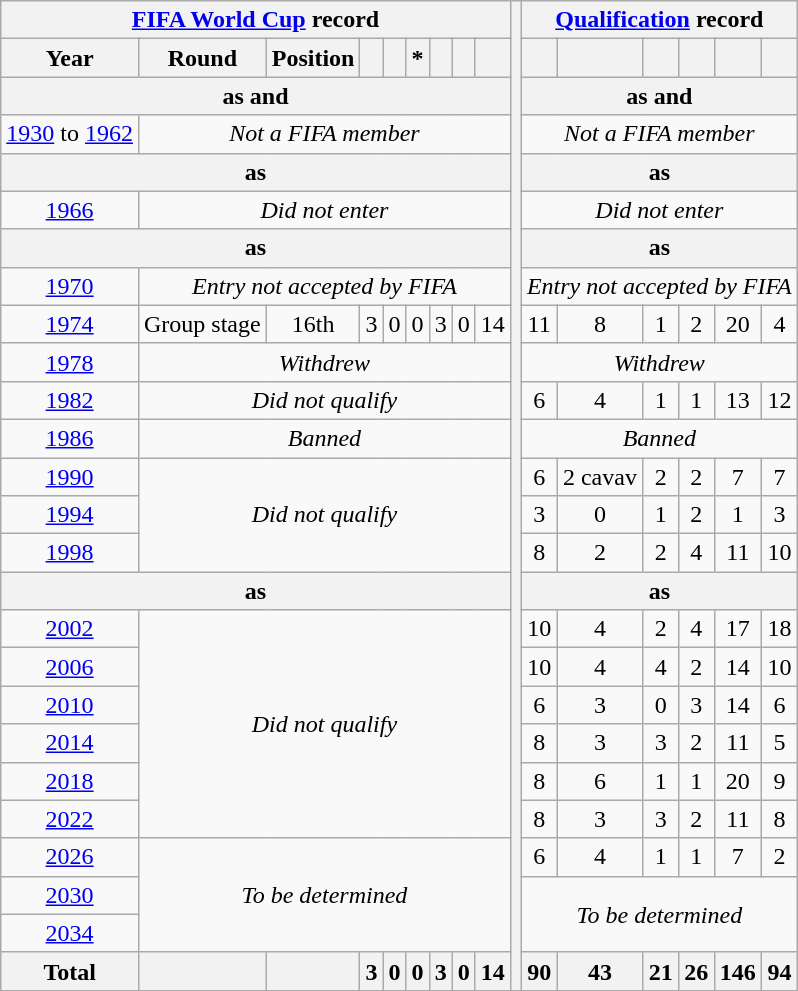<table class="wikitable" style="text-align: center;">
<tr>
<th colspan=9><a href='#'>FIFA World Cup</a> record</th>
<th rowspan=40></th>
<th colspan=6><a href='#'>Qualification</a> record</th>
</tr>
<tr>
<th>Year</th>
<th>Round</th>
<th>Position</th>
<th></th>
<th></th>
<th>*</th>
<th></th>
<th></th>
<th></th>
<th></th>
<th></th>
<th></th>
<th></th>
<th></th>
<th></th>
</tr>
<tr>
<th colspan=9>as  and </th>
<th colspan=6>as  and </th>
</tr>
<tr>
<td><a href='#'>1930</a> to <a href='#'>1962</a></td>
<td colspan=8><em>Not a FIFA member</em></td>
<td colspan=6><em>Not a FIFA member</em></td>
</tr>
<tr>
<th colspan=9>as </th>
<th colspan=6>as </th>
</tr>
<tr>
<td> <a href='#'>1966</a></td>
<td colspan=8><em>Did not enter</em></td>
<td colspan=6><em>Did not enter</em></td>
</tr>
<tr>
<th colspan=9>as </th>
<th colspan=6>as </th>
</tr>
<tr>
<td> <a href='#'>1970</a></td>
<td colspan=8><em>Entry not accepted by FIFA</em></td>
<td colspan=6><em>Entry not accepted by FIFA</em></td>
</tr>
<tr>
<td> <a href='#'>1974</a></td>
<td>Group stage</td>
<td>16th</td>
<td>3</td>
<td>0</td>
<td>0</td>
<td>3</td>
<td>0</td>
<td>14</td>
<td>11</td>
<td>8</td>
<td>1</td>
<td>2</td>
<td>20</td>
<td>4</td>
</tr>
<tr>
<td> <a href='#'>1978</a></td>
<td colspan=8><em>Withdrew</em></td>
<td colspan=6><em>Withdrew</em></td>
</tr>
<tr>
<td> <a href='#'>1982</a></td>
<td colspan=8><em>Did not qualify</em></td>
<td>6</td>
<td>4</td>
<td>1</td>
<td>1</td>
<td>13</td>
<td>12</td>
</tr>
<tr>
<td> <a href='#'>1986</a></td>
<td colspan=8><em>Banned</em></td>
<td colspan=6><em>Banned</em></td>
</tr>
<tr>
<td> <a href='#'>1990</a></td>
<td colspan=8 rowspan=3><em>Did not qualify</em></td>
<td>6</td>
<td>2 cavav</td>
<td>2</td>
<td>2</td>
<td>7</td>
<td>7</td>
</tr>
<tr>
<td> <a href='#'>1994</a></td>
<td>3</td>
<td>0</td>
<td>1</td>
<td>2</td>
<td>1</td>
<td>3</td>
</tr>
<tr>
<td> <a href='#'>1998</a></td>
<td>8</td>
<td>2</td>
<td>2</td>
<td>4</td>
<td>11</td>
<td>10</td>
</tr>
<tr>
<th colspan=9>as   </th>
<th colspan=6>as   </th>
</tr>
<tr>
<td>  <a href='#'>2002</a></td>
<td colspan=8 rowspan=6><em>Did not qualify</em></td>
<td>10</td>
<td>4</td>
<td>2</td>
<td>4</td>
<td>17</td>
<td>18</td>
</tr>
<tr>
<td> <a href='#'>2006</a></td>
<td>10</td>
<td>4</td>
<td>4</td>
<td>2</td>
<td>14</td>
<td>10</td>
</tr>
<tr>
<td> <a href='#'>2010</a></td>
<td>6</td>
<td>3</td>
<td>0</td>
<td>3</td>
<td>14</td>
<td>6</td>
</tr>
<tr>
<td> <a href='#'>2014</a></td>
<td>8</td>
<td>3</td>
<td>3</td>
<td>2</td>
<td>11</td>
<td>5</td>
</tr>
<tr>
<td> <a href='#'>2018</a></td>
<td>8</td>
<td>6</td>
<td>1</td>
<td>1</td>
<td>20</td>
<td>9</td>
</tr>
<tr>
<td> <a href='#'>2022</a></td>
<td>8</td>
<td>3</td>
<td>3</td>
<td>2</td>
<td>11</td>
<td>8</td>
</tr>
<tr>
<td>   <a href='#'>2026</a></td>
<td colspan=8 rowspan=3><em>To be determined</em></td>
<td>6</td>
<td>4</td>
<td>1</td>
<td>1</td>
<td>7</td>
<td>2</td>
</tr>
<tr>
<td>   <a href='#'>2030</a></td>
<td colspan=6 rowspan=2><em>To be determined</em></td>
</tr>
<tr>
<td> <a href='#'>2034</a></td>
</tr>
<tr>
<th>Total</th>
<th></th>
<th></th>
<th>3</th>
<th>0</th>
<th>0</th>
<th>3</th>
<th>0</th>
<th>14</th>
<th>90</th>
<th>43</th>
<th>21</th>
<th>26</th>
<th>146</th>
<th>94</th>
</tr>
</table>
